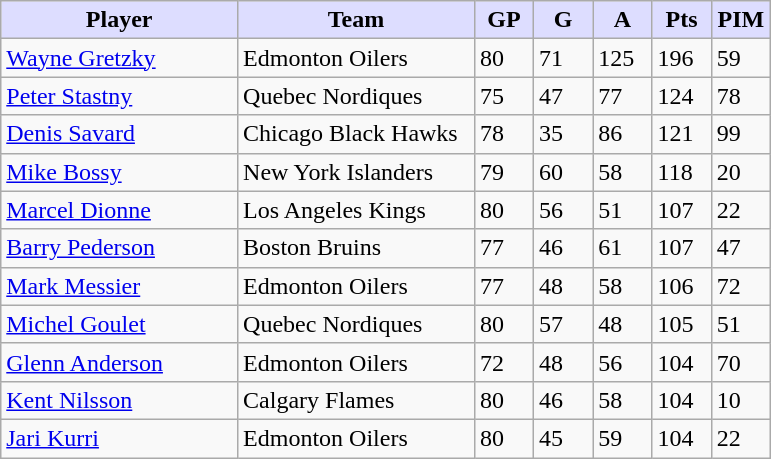<table class="wikitable">
<tr>
<th style="background:#ddf; width:30%;">Player</th>
<th style="background:#ddf; width:30%;">Team</th>
<th style="background:#ddf; width:7.5%;">GP</th>
<th style="background:#ddf; width:7.5%;">G</th>
<th style="background:#ddf; width:7.5%;">A</th>
<th style="background:#ddf; width:7.5%;">Pts</th>
<th style="background:#ddf; width:7.5%;">PIM</th>
</tr>
<tr>
<td><a href='#'>Wayne Gretzky</a></td>
<td>Edmonton Oilers</td>
<td>80</td>
<td>71</td>
<td>125</td>
<td>196</td>
<td>59</td>
</tr>
<tr>
<td><a href='#'>Peter Stastny</a></td>
<td>Quebec Nordiques</td>
<td>75</td>
<td>47</td>
<td>77</td>
<td>124</td>
<td>78</td>
</tr>
<tr>
<td><a href='#'>Denis Savard</a></td>
<td>Chicago Black Hawks</td>
<td>78</td>
<td>35</td>
<td>86</td>
<td>121</td>
<td>99</td>
</tr>
<tr>
<td><a href='#'>Mike Bossy</a></td>
<td>New York Islanders</td>
<td>79</td>
<td>60</td>
<td>58</td>
<td>118</td>
<td>20</td>
</tr>
<tr>
<td><a href='#'>Marcel Dionne</a></td>
<td>Los Angeles Kings</td>
<td>80</td>
<td>56</td>
<td>51</td>
<td>107</td>
<td>22</td>
</tr>
<tr>
<td><a href='#'>Barry Pederson</a></td>
<td>Boston Bruins</td>
<td>77</td>
<td>46</td>
<td>61</td>
<td>107</td>
<td>47</td>
</tr>
<tr>
<td><a href='#'>Mark Messier</a></td>
<td>Edmonton Oilers</td>
<td>77</td>
<td>48</td>
<td>58</td>
<td>106</td>
<td>72</td>
</tr>
<tr>
<td><a href='#'>Michel Goulet</a></td>
<td>Quebec Nordiques</td>
<td>80</td>
<td>57</td>
<td>48</td>
<td>105</td>
<td>51</td>
</tr>
<tr>
<td><a href='#'>Glenn Anderson</a></td>
<td>Edmonton Oilers</td>
<td>72</td>
<td>48</td>
<td>56</td>
<td>104</td>
<td>70</td>
</tr>
<tr>
<td><a href='#'>Kent Nilsson</a></td>
<td>Calgary Flames</td>
<td>80</td>
<td>46</td>
<td>58</td>
<td>104</td>
<td>10</td>
</tr>
<tr>
<td><a href='#'>Jari Kurri</a></td>
<td>Edmonton Oilers</td>
<td>80</td>
<td>45</td>
<td>59</td>
<td>104</td>
<td>22</td>
</tr>
</table>
